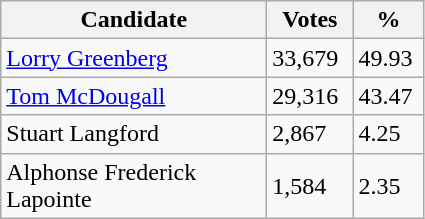<table class="wikitable">
<tr>
<th style="width: 170px">Candidate</th>
<th style="width: 50px">Votes</th>
<th style="width: 40px">%</th>
</tr>
<tr>
<td><a href='#'>Lorry Greenberg</a></td>
<td>33,679</td>
<td>49.93</td>
</tr>
<tr>
<td><a href='#'>Tom McDougall</a></td>
<td>29,316</td>
<td>43.47</td>
</tr>
<tr>
<td>Stuart Langford</td>
<td>2,867</td>
<td>4.25</td>
</tr>
<tr>
<td>Alphonse Frederick Lapointe</td>
<td>1,584</td>
<td>2.35</td>
</tr>
</table>
